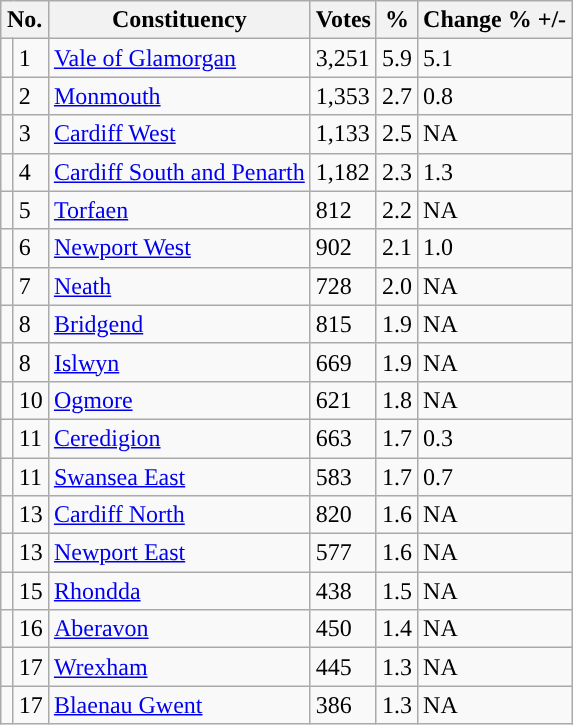<table class="wikitable sortable collapsible collapsed">
<tr>
<th colspan="2">No.</th>
<th>Constituency</th>
<th>Votes</th>
<th>%</th>
<th>Change % +/-</th>
</tr>
<tr>
<td width="1" style="color:inherit;background:"></td>
<td>1</td>
<td><a href='#'>Vale of Glamorgan</a></td>
<td>3,251</td>
<td>5.9</td>
<td> 5.1</td>
</tr>
<tr>
<td style="color:inherit;background:"></td>
<td>2</td>
<td><a href='#'>Monmouth</a></td>
<td>1,353</td>
<td>2.7</td>
<td> 0.8</td>
</tr>
<tr>
<td style="color:inherit;background:"></td>
<td>3</td>
<td><a href='#'>Cardiff West</a></td>
<td>1,133</td>
<td>2.5</td>
<td>NA</td>
</tr>
<tr>
<td style="color:inherit;background:"></td>
<td>4</td>
<td><a href='#'>Cardiff South and Penarth</a></td>
<td>1,182</td>
<td>2.3</td>
<td> 1.3</td>
</tr>
<tr>
<td style="color:inherit;background:"></td>
<td>5</td>
<td><a href='#'>Torfaen</a></td>
<td>812</td>
<td>2.2</td>
<td>NA</td>
</tr>
<tr>
<td style="color:inherit;background:"></td>
<td>6</td>
<td><a href='#'>Newport West</a></td>
<td>902</td>
<td>2.1</td>
<td> 1.0</td>
</tr>
<tr>
<td style="color:inherit;background:"></td>
<td>7</td>
<td><a href='#'>Neath</a></td>
<td>728</td>
<td>2.0</td>
<td>NA</td>
</tr>
<tr>
<td style="color:inherit;background:"></td>
<td>8</td>
<td><a href='#'>Bridgend</a></td>
<td>815</td>
<td>1.9</td>
<td>NA</td>
</tr>
<tr>
<td style="color:inherit;background:"></td>
<td>8</td>
<td><a href='#'>Islwyn</a></td>
<td>669</td>
<td>1.9</td>
<td>NA</td>
</tr>
<tr>
<td style="color:inherit;background:"></td>
<td>10</td>
<td><a href='#'>Ogmore</a></td>
<td>621</td>
<td>1.8</td>
<td>NA</td>
</tr>
<tr>
<td style="color:inherit;background:"></td>
<td>11</td>
<td><a href='#'>Ceredigion</a></td>
<td>663</td>
<td>1.7</td>
<td> 0.3</td>
</tr>
<tr>
<td style="color:inherit;background:"></td>
<td>11</td>
<td><a href='#'>Swansea East</a></td>
<td>583</td>
<td>1.7</td>
<td> 0.7</td>
</tr>
<tr>
<td style="color:inherit;background:"></td>
<td>13</td>
<td><a href='#'>Cardiff North</a></td>
<td>820</td>
<td>1.6</td>
<td>NA</td>
</tr>
<tr>
<td style="color:inherit;background:"></td>
<td>13</td>
<td><a href='#'>Newport East</a></td>
<td>577</td>
<td>1.6</td>
<td>NA</td>
</tr>
<tr>
<td style="color:inherit;background:"></td>
<td>15</td>
<td><a href='#'>Rhondda</a></td>
<td>438</td>
<td>1.5</td>
<td>NA</td>
</tr>
<tr>
<td style="color:inherit;background:"></td>
<td>16</td>
<td><a href='#'>Aberavon</a></td>
<td>450</td>
<td>1.4</td>
<td>NA</td>
</tr>
<tr>
<td style="color:inherit;background:"></td>
<td>17</td>
<td><a href='#'>Wrexham</a></td>
<td>445</td>
<td>1.3</td>
<td>NA</td>
</tr>
<tr>
<td style="color:inherit;background:"></td>
<td>17</td>
<td><a href='#'>Blaenau Gwent</a></td>
<td>386</td>
<td>1.3</td>
<td>NA</td>
</tr>
</table>
